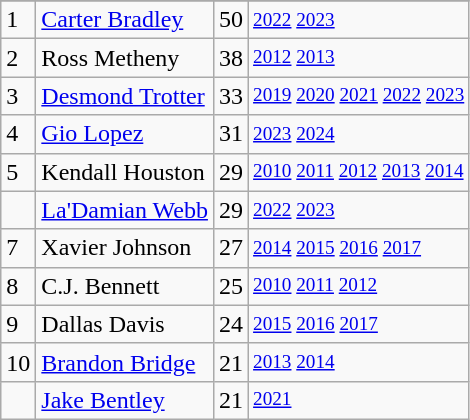<table class="wikitable">
<tr>
</tr>
<tr>
<td>1</td>
<td><a href='#'>Carter Bradley</a></td>
<td><abbr>50</abbr></td>
<td style="font-size:80%;"><a href='#'>2022</a> <a href='#'>2023</a></td>
</tr>
<tr>
<td>2</td>
<td>Ross Metheny</td>
<td><abbr>38</abbr></td>
<td style="font-size:80%;"><a href='#'>2012</a> <a href='#'>2013</a></td>
</tr>
<tr>
<td>3</td>
<td><a href='#'>Desmond Trotter</a></td>
<td><abbr>33</abbr></td>
<td style="font-size:80%;"><a href='#'>2019</a> <a href='#'>2020</a> <a href='#'>2021</a> <a href='#'>2022</a> <a href='#'>2023</a></td>
</tr>
<tr>
<td>4</td>
<td><a href='#'>Gio Lopez</a></td>
<td><abbr>31</abbr></td>
<td style="font-size:80%;"><a href='#'>2023</a> <a href='#'>2024</a></td>
</tr>
<tr>
<td>5</td>
<td>Kendall Houston</td>
<td><abbr>29</abbr></td>
<td style="font-size:80%;"><a href='#'>2010</a> <a href='#'>2011</a> <a href='#'>2012</a> <a href='#'>2013</a> <a href='#'>2014</a></td>
</tr>
<tr>
<td></td>
<td><a href='#'>La'Damian Webb</a></td>
<td><abbr>29</abbr></td>
<td style="font-size:80%;"><a href='#'>2022</a> <a href='#'>2023</a></td>
</tr>
<tr>
<td>7</td>
<td>Xavier Johnson</td>
<td><abbr>27</abbr></td>
<td style="font-size:80%;"><a href='#'>2014</a> <a href='#'>2015</a> <a href='#'>2016</a> <a href='#'>2017</a></td>
</tr>
<tr>
<td>8</td>
<td>C.J. Bennett</td>
<td><abbr>25</abbr></td>
<td style="font-size:80%;"><a href='#'>2010</a> <a href='#'>2011</a> <a href='#'>2012</a></td>
</tr>
<tr>
<td>9</td>
<td>Dallas Davis</td>
<td><abbr>24</abbr></td>
<td style="font-size:80%;"><a href='#'>2015</a> <a href='#'>2016</a> <a href='#'>2017</a></td>
</tr>
<tr>
<td>10</td>
<td><a href='#'>Brandon Bridge</a></td>
<td><abbr>21</abbr></td>
<td style="font-size:80%;"><a href='#'>2013</a> <a href='#'>2014</a></td>
</tr>
<tr>
<td></td>
<td><a href='#'>Jake Bentley</a></td>
<td><abbr>21</abbr></td>
<td style="font-size:80%;"><a href='#'>2021</a></td>
</tr>
</table>
